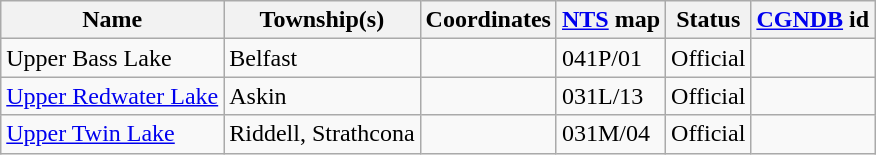<table class="wikitable sortable">
<tr>
<th>Name</th>
<th>Township(s)</th>
<th data-sort-type="number">Coordinates</th>
<th><a href='#'>NTS</a> map</th>
<th data-sort-type="number">Status</th>
<th><a href='#'>CGNDB</a> id</th>
</tr>
<tr>
<td>Upper Bass Lake</td>
<td>Belfast</td>
<td></td>
<td>041P/01</td>
<td>Official</td>
<td></td>
</tr>
<tr>
<td><a href='#'>Upper Redwater Lake</a></td>
<td>Askin</td>
<td></td>
<td>031L/13</td>
<td>Official</td>
<td></td>
</tr>
<tr>
<td><a href='#'>Upper Twin Lake</a></td>
<td>Riddell, Strathcona</td>
<td></td>
<td>031M/04</td>
<td>Official</td>
<td></td>
</tr>
</table>
